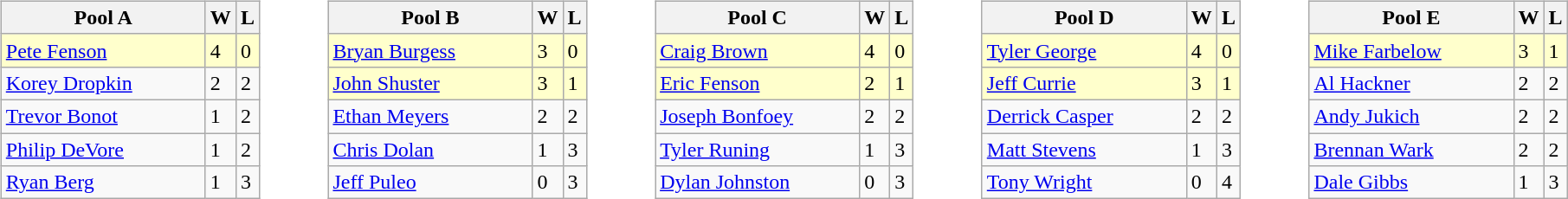<table>
<tr>
<td valign=top width=10%><br><table class=wikitable>
<tr>
<th width=150>Pool A</th>
<th>W</th>
<th>L</th>
</tr>
<tr bgcolor=#ffffcc>
<td> <a href='#'>Pete Fenson</a></td>
<td>4</td>
<td>0</td>
</tr>
<tr>
<td> <a href='#'>Korey Dropkin</a></td>
<td>2</td>
<td>2</td>
</tr>
<tr>
<td> <a href='#'>Trevor Bonot</a></td>
<td>1</td>
<td>2</td>
</tr>
<tr>
<td> <a href='#'>Philip DeVore</a></td>
<td>1</td>
<td>2</td>
</tr>
<tr>
<td> <a href='#'>Ryan Berg</a></td>
<td>1</td>
<td>3</td>
</tr>
</table>
</td>
<td valign=top width=10%><br><table class=wikitable>
<tr>
<th width=150>Pool B</th>
<th>W</th>
<th>L</th>
</tr>
<tr bgcolor=#ffffcc>
<td> <a href='#'>Bryan Burgess</a></td>
<td>3</td>
<td>0</td>
</tr>
<tr bgcolor=#ffffcc>
<td> <a href='#'>John Shuster</a></td>
<td>3</td>
<td>1</td>
</tr>
<tr>
<td> <a href='#'>Ethan Meyers</a></td>
<td>2</td>
<td>2</td>
</tr>
<tr>
<td> <a href='#'>Chris Dolan</a></td>
<td>1</td>
<td>3</td>
</tr>
<tr>
<td> <a href='#'>Jeff Puleo</a></td>
<td>0</td>
<td>3</td>
</tr>
</table>
</td>
<td valign=top width=10%><br><table class=wikitable>
<tr>
<th width=150>Pool C</th>
<th>W</th>
<th>L</th>
</tr>
<tr bgcolor=#ffffcc>
<td> <a href='#'>Craig Brown</a></td>
<td>4</td>
<td>0</td>
</tr>
<tr bgcolor=#ffffcc>
<td> <a href='#'>Eric Fenson</a></td>
<td>2</td>
<td>1</td>
</tr>
<tr>
<td> <a href='#'>Joseph Bonfoey</a></td>
<td>2</td>
<td>2</td>
</tr>
<tr>
<td> <a href='#'>Tyler Runing</a></td>
<td>1</td>
<td>3</td>
</tr>
<tr>
<td> <a href='#'>Dylan Johnston</a></td>
<td>0</td>
<td>3</td>
</tr>
</table>
</td>
<td valign=top width=10%><br><table class=wikitable>
<tr>
<th width=150>Pool D</th>
<th>W</th>
<th>L</th>
</tr>
<tr bgcolor=#ffffcc>
<td> <a href='#'>Tyler George</a></td>
<td>4</td>
<td>0</td>
</tr>
<tr bgcolor=#ffffcc>
<td> <a href='#'>Jeff Currie</a></td>
<td>3</td>
<td>1</td>
</tr>
<tr>
<td> <a href='#'>Derrick Casper</a></td>
<td>2</td>
<td>2</td>
</tr>
<tr>
<td> <a href='#'>Matt Stevens</a></td>
<td>1</td>
<td>3</td>
</tr>
<tr>
<td> <a href='#'>Tony Wright</a></td>
<td>0</td>
<td>4</td>
</tr>
</table>
</td>
<td valign=top width=10%><br><table class=wikitable>
<tr>
<th width=150>Pool E</th>
<th>W</th>
<th>L</th>
</tr>
<tr bgcolor=#ffffcc>
<td> <a href='#'>Mike Farbelow</a></td>
<td>3</td>
<td>1</td>
</tr>
<tr>
<td> <a href='#'>Al Hackner</a></td>
<td>2</td>
<td>2</td>
</tr>
<tr>
<td> <a href='#'>Andy Jukich</a></td>
<td>2</td>
<td>2</td>
</tr>
<tr>
<td> <a href='#'>Brennan Wark</a></td>
<td>2</td>
<td>2</td>
</tr>
<tr>
<td> <a href='#'>Dale Gibbs</a></td>
<td>1</td>
<td>3</td>
</tr>
</table>
</td>
</tr>
</table>
